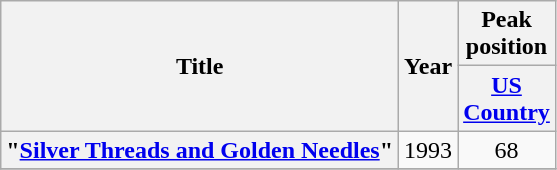<table class="wikitable plainrowheaders" style="text-align:center;">
<tr>
<th scope="col" rowspan = "2">Title</th>
<th scope="col" rowspan = "2">Year</th>
<th scope="col" colspan="4">Peak<br>position</th>
</tr>
<tr>
<th><a href='#'>US<br>Country</a><br></th>
</tr>
<tr>
<th scope = "row">"<a href='#'>Silver Threads and Golden Needles</a>"</th>
<td>1993</td>
<td>68</td>
</tr>
<tr>
</tr>
</table>
